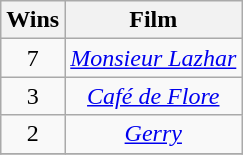<table class="wikitable" style="text-align:center;">
<tr>
<th scope="col" width="17">Wins</th>
<th scope="col" align="center">Film</th>
</tr>
<tr>
<td rowspan="1" style="text-align:center;">7</td>
<td><em><a href='#'>Monsieur Lazhar</a></em></td>
</tr>
<tr>
<td rowspan="1" style="text-align:center;">3</td>
<td><em><a href='#'>Café de Flore</a></em></td>
</tr>
<tr>
<td rowspan="1" style="text-align:center;">2</td>
<td><em><a href='#'>Gerry</a></em></td>
</tr>
<tr>
</tr>
</table>
